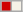<table class="wikitable" style="font-size: 95%">
<tr>
<td bgcolor="#d00000"></td>
<td bgcolor="#F5F1E7"></td>
</tr>
</table>
